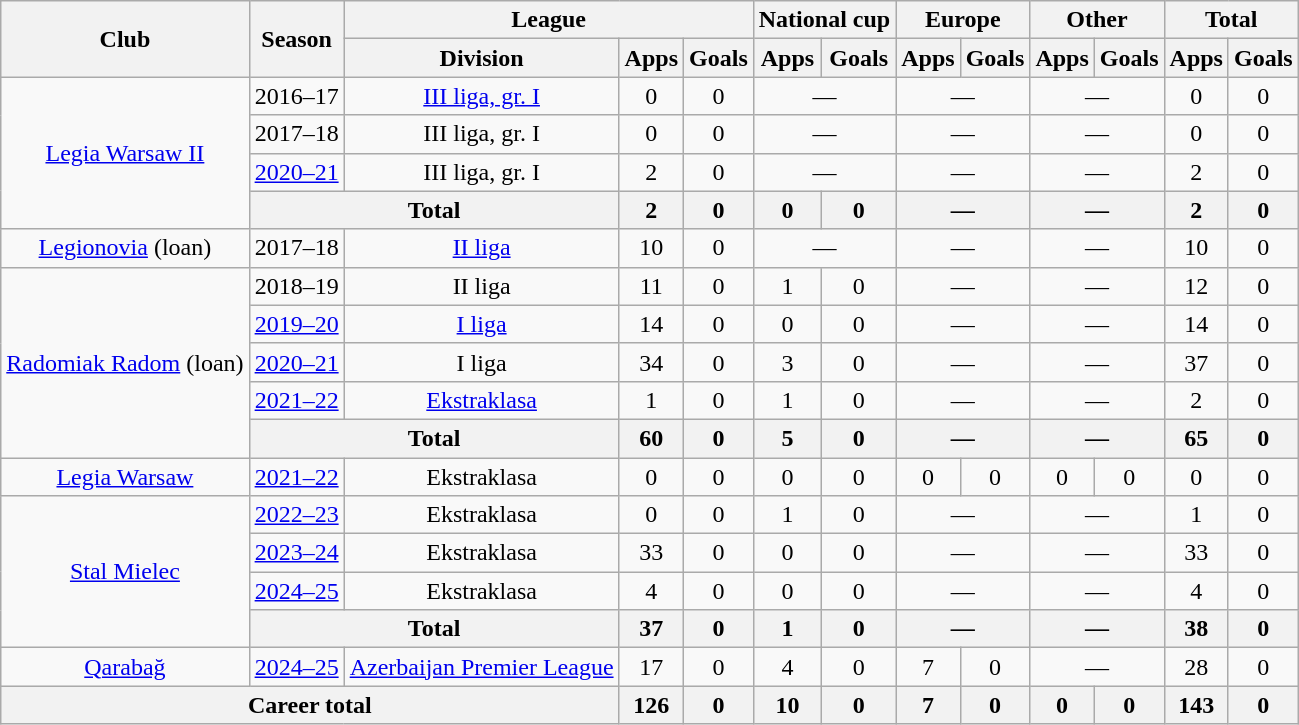<table class="wikitable" style="text-align: center;">
<tr>
<th rowspan="2">Club</th>
<th rowspan="2">Season</th>
<th colspan="3">League</th>
<th colspan="2">National cup</th>
<th colspan="2">Europe</th>
<th colspan="2">Other</th>
<th colspan="2">Total</th>
</tr>
<tr>
<th>Division</th>
<th>Apps</th>
<th>Goals</th>
<th>Apps</th>
<th>Goals</th>
<th>Apps</th>
<th>Goals</th>
<th>Apps</th>
<th>Goals</th>
<th>Apps</th>
<th>Goals</th>
</tr>
<tr>
<td rowspan="4"><a href='#'>Legia Warsaw II</a></td>
<td>2016–17</td>
<td><a href='#'>III liga, gr. I</a></td>
<td>0</td>
<td>0</td>
<td colspan="2">—</td>
<td colspan="2">—</td>
<td colspan="2">—</td>
<td>0</td>
<td>0</td>
</tr>
<tr>
<td>2017–18</td>
<td>III liga, gr. I</td>
<td>0</td>
<td>0</td>
<td colspan="2">—</td>
<td colspan="2">—</td>
<td colspan="2">—</td>
<td>0</td>
<td>0</td>
</tr>
<tr>
<td><a href='#'>2020–21</a></td>
<td>III liga, gr. I</td>
<td>2</td>
<td>0</td>
<td colspan="2">—</td>
<td colspan="2">—</td>
<td colspan="2">—</td>
<td>2</td>
<td>0</td>
</tr>
<tr>
<th colspan="2">Total</th>
<th>2</th>
<th>0</th>
<th>0</th>
<th>0</th>
<th colspan="2">—</th>
<th colspan="2">—</th>
<th>2</th>
<th>0</th>
</tr>
<tr>
<td><a href='#'>Legionovia</a> (loan)</td>
<td>2017–18</td>
<td><a href='#'>II liga</a></td>
<td>10</td>
<td>0</td>
<td colspan="2">—</td>
<td colspan="2">—</td>
<td colspan="2">—</td>
<td>10</td>
<td>0</td>
</tr>
<tr>
<td rowspan="5"><a href='#'>Radomiak Radom</a> (loan)</td>
<td>2018–19</td>
<td>II liga</td>
<td>11</td>
<td>0</td>
<td>1</td>
<td>0</td>
<td colspan="2">—</td>
<td colspan="2">—</td>
<td>12</td>
<td>0</td>
</tr>
<tr>
<td><a href='#'>2019–20</a></td>
<td><a href='#'>I liga</a></td>
<td>14</td>
<td>0</td>
<td>0</td>
<td>0</td>
<td colspan="2">—</td>
<td colspan="2">—</td>
<td>14</td>
<td>0</td>
</tr>
<tr>
<td><a href='#'>2020–21</a></td>
<td>I liga</td>
<td>34</td>
<td>0</td>
<td>3</td>
<td>0</td>
<td colspan="2">—</td>
<td colspan="2">—</td>
<td>37</td>
<td>0</td>
</tr>
<tr>
<td><a href='#'>2021–22</a></td>
<td><a href='#'>Ekstraklasa</a></td>
<td>1</td>
<td>0</td>
<td>1</td>
<td>0</td>
<td colspan="2">—</td>
<td colspan="2">—</td>
<td>2</td>
<td>0</td>
</tr>
<tr>
<th colspan="2">Total</th>
<th>60</th>
<th>0</th>
<th>5</th>
<th>0</th>
<th colspan="2">—</th>
<th colspan="2">—</th>
<th>65</th>
<th>0</th>
</tr>
<tr>
<td><a href='#'>Legia Warsaw</a></td>
<td><a href='#'>2021–22</a></td>
<td>Ekstraklasa</td>
<td>0</td>
<td>0</td>
<td>0</td>
<td>0</td>
<td>0</td>
<td>0</td>
<td>0</td>
<td>0</td>
<td>0</td>
<td>0</td>
</tr>
<tr>
<td rowspan="4"><a href='#'>Stal Mielec</a></td>
<td><a href='#'>2022–23</a></td>
<td>Ekstraklasa</td>
<td>0</td>
<td>0</td>
<td>1</td>
<td>0</td>
<td colspan="2">—</td>
<td colspan="2">—</td>
<td>1</td>
<td>0</td>
</tr>
<tr>
<td><a href='#'>2023–24</a></td>
<td>Ekstraklasa</td>
<td>33</td>
<td>0</td>
<td>0</td>
<td>0</td>
<td colspan="2">—</td>
<td colspan="2">—</td>
<td>33</td>
<td>0</td>
</tr>
<tr>
<td><a href='#'>2024–25</a></td>
<td>Ekstraklasa</td>
<td>4</td>
<td>0</td>
<td>0</td>
<td>0</td>
<td colspan="2">—</td>
<td colspan="2">—</td>
<td>4</td>
<td>0</td>
</tr>
<tr>
<th colspan="2">Total</th>
<th>37</th>
<th>0</th>
<th>1</th>
<th>0</th>
<th colspan="2">—</th>
<th colspan="2">—</th>
<th>38</th>
<th>0</th>
</tr>
<tr>
<td><a href='#'>Qarabağ</a></td>
<td><a href='#'>2024–25</a></td>
<td><a href='#'>Azerbaijan Premier League</a></td>
<td>17</td>
<td>0</td>
<td>4</td>
<td>0</td>
<td>7</td>
<td>0</td>
<td colspan="2">—</td>
<td>28</td>
<td>0</td>
</tr>
<tr>
<th colspan="3">Career total</th>
<th>126</th>
<th>0</th>
<th>10</th>
<th>0</th>
<th>7</th>
<th>0</th>
<th>0</th>
<th>0</th>
<th>143</th>
<th>0</th>
</tr>
</table>
